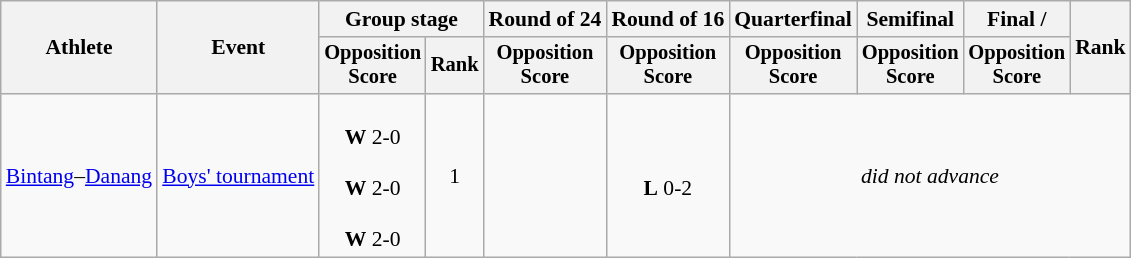<table class="wikitable" style="font-size:90%">
<tr>
<th rowspan=2>Athlete</th>
<th rowspan=2>Event</th>
<th Colspan=2>Group stage</th>
<th>Round of 24</th>
<th>Round of 16</th>
<th>Quarterfinal</th>
<th>Semifinal</th>
<th>Final / </th>
<th rowspan=2>Rank</th>
</tr>
<tr style="font-size:95%">
<th>Opposition<br>Score</th>
<th>Rank</th>
<th>Opposition<br>Score</th>
<th>Opposition<br>Score</th>
<th>Opposition<br>Score</th>
<th>Opposition<br>Score</th>
<th>Opposition<br>Score</th>
</tr>
<tr align=center>
<td><a href='#'>Bintang</a>–<a href='#'>Danang</a></td>
<td><a href='#'>Boys' tournament</a></td>
<td><br> <strong>W</strong> 2-0 <br><br> <strong>W</strong> 2-0 <br> <br> <strong>W</strong> 2-0</td>
<td>1</td>
<td></td>
<td><br> <strong>L</strong> 0-2</td>
<td Colspan=4><em>did not advance</em></td>
</tr>
</table>
